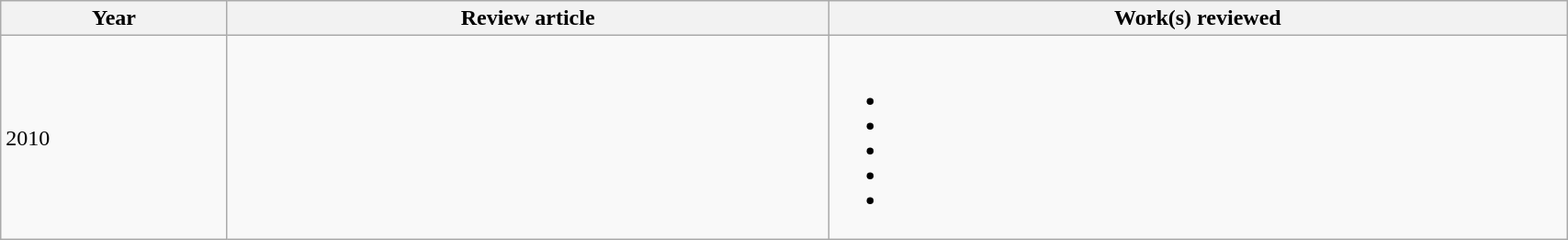<table class='wikitable sortable' width='90%'>
<tr>
<th>Year</th>
<th class='unsortable'>Review article</th>
<th class='unsortable'>Work(s) reviewed</th>
</tr>
<tr>
<td>2010</td>
<td></td>
<td><br><ul><li></li><li></li><li></li><li></li><li></li></ul></td>
</tr>
</table>
